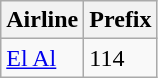<table class="wikitable">
<tr>
<th>Airline</th>
<th>Prefix</th>
</tr>
<tr>
<td><a href='#'>El Al</a></td>
<td>114</td>
</tr>
</table>
